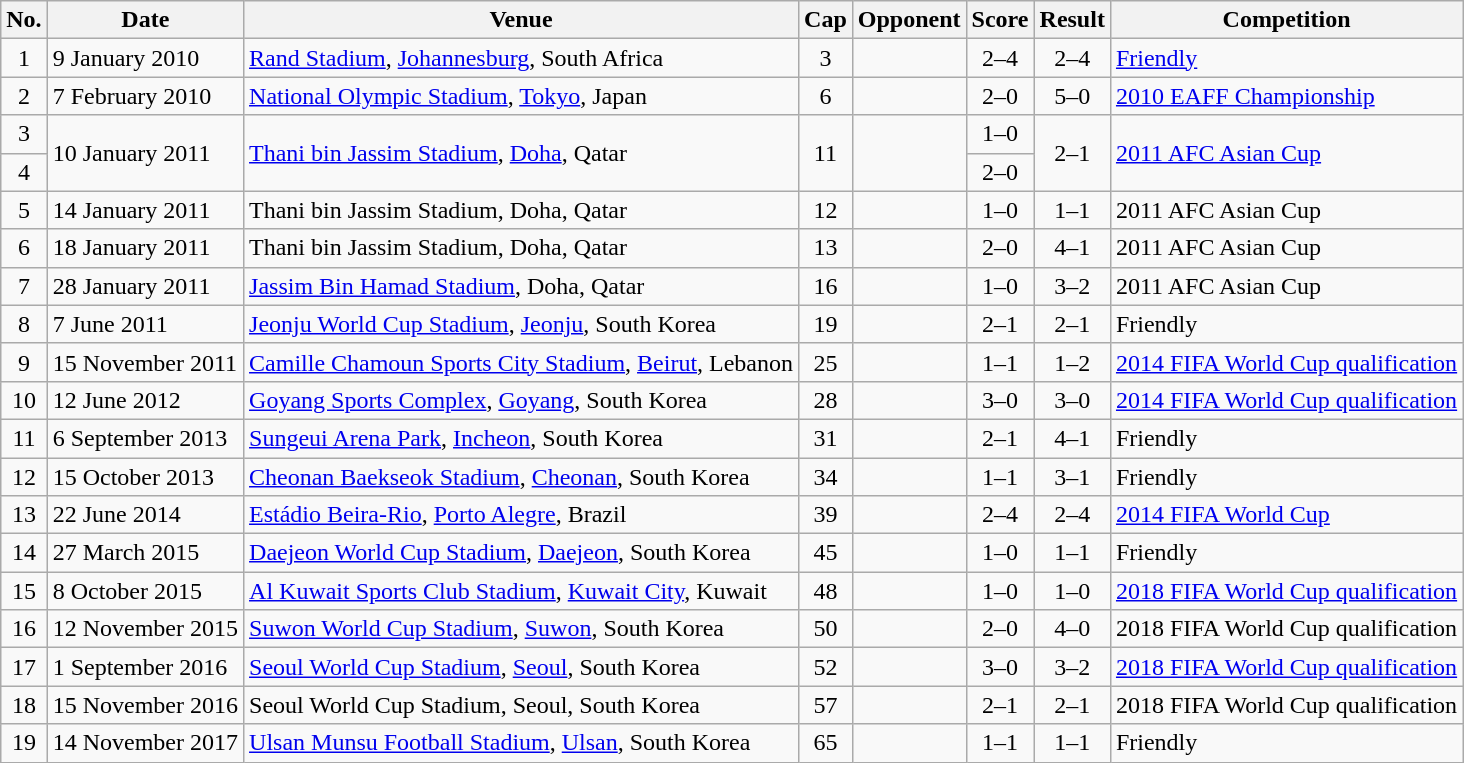<table class="wikitable sortable">
<tr>
<th>No.</th>
<th>Date</th>
<th>Venue</th>
<th>Cap</th>
<th>Opponent</th>
<th>Score</th>
<th>Result</th>
<th>Competition</th>
</tr>
<tr>
<td align="center">1</td>
<td>9 January 2010</td>
<td><a href='#'>Rand Stadium</a>, <a href='#'>Johannesburg</a>, South Africa</td>
<td align="center">3</td>
<td></td>
<td align=center>2–4</td>
<td align=center>2–4</td>
<td><a href='#'>Friendly</a></td>
</tr>
<tr>
<td align="center">2</td>
<td>7 February 2010</td>
<td><a href='#'>National Olympic Stadium</a>, <a href='#'>Tokyo</a>, Japan</td>
<td align="center">6</td>
<td></td>
<td align=center>2–0</td>
<td align=center>5–0</td>
<td><a href='#'>2010 EAFF Championship</a></td>
</tr>
<tr>
<td align="center">3</td>
<td rowspan=2>10 January 2011</td>
<td rowspan=2><a href='#'>Thani bin Jassim Stadium</a>, <a href='#'>Doha</a>, Qatar</td>
<td rowspan="2" align="center">11</td>
<td rowspan=2></td>
<td align=center>1–0</td>
<td rowspan="2" style="text-align:center;">2–1</td>
<td rowspan="2"><a href='#'>2011 AFC Asian Cup</a></td>
</tr>
<tr>
<td align="center">4</td>
<td align=center>2–0</td>
</tr>
<tr>
<td align="center">5</td>
<td>14 January 2011</td>
<td>Thani bin Jassim Stadium, Doha, Qatar</td>
<td align="center">12</td>
<td></td>
<td align=center>1–0</td>
<td align=center>1–1</td>
<td>2011 AFC Asian Cup</td>
</tr>
<tr>
<td align="center">6</td>
<td>18 January 2011</td>
<td>Thani bin Jassim Stadium, Doha, Qatar</td>
<td align="center">13</td>
<td></td>
<td align=center>2–0</td>
<td align=center>4–1</td>
<td>2011 AFC Asian Cup</td>
</tr>
<tr>
<td align="center">7</td>
<td>28 January 2011</td>
<td><a href='#'>Jassim Bin Hamad Stadium</a>, Doha, Qatar</td>
<td align="center">16</td>
<td></td>
<td align=center>1–0</td>
<td align=center>3–2</td>
<td>2011 AFC Asian Cup</td>
</tr>
<tr>
<td align="center">8</td>
<td>7 June 2011</td>
<td><a href='#'>Jeonju World Cup Stadium</a>, <a href='#'>Jeonju</a>, South Korea</td>
<td align="center">19</td>
<td></td>
<td align=center>2–1</td>
<td align=center>2–1</td>
<td>Friendly</td>
</tr>
<tr>
<td align="center">9</td>
<td>15 November 2011</td>
<td><a href='#'>Camille Chamoun Sports City Stadium</a>, <a href='#'>Beirut</a>, Lebanon</td>
<td align="center">25</td>
<td></td>
<td align=center>1–1</td>
<td align=center>1–2</td>
<td><a href='#'>2014 FIFA World Cup qualification</a></td>
</tr>
<tr>
<td align="center">10</td>
<td>12 June 2012</td>
<td><a href='#'>Goyang Sports Complex</a>, <a href='#'>Goyang</a>, South Korea</td>
<td align="center">28</td>
<td></td>
<td align=center>3–0</td>
<td align=center>3–0</td>
<td><a href='#'>2014 FIFA World Cup qualification</a></td>
</tr>
<tr>
<td align="center">11</td>
<td>6 September 2013</td>
<td><a href='#'>Sungeui Arena Park</a>, <a href='#'>Incheon</a>, South Korea</td>
<td align="center">31</td>
<td></td>
<td align=center>2–1</td>
<td align=center>4–1</td>
<td>Friendly</td>
</tr>
<tr>
<td align="center">12</td>
<td>15 October 2013</td>
<td><a href='#'>Cheonan Baekseok Stadium</a>, <a href='#'>Cheonan</a>, South Korea</td>
<td align="center">34</td>
<td></td>
<td align=center>1–1</td>
<td align=center>3–1</td>
<td>Friendly</td>
</tr>
<tr>
<td align="center">13</td>
<td>22 June 2014</td>
<td><a href='#'>Estádio Beira-Rio</a>, <a href='#'>Porto Alegre</a>, Brazil</td>
<td align="center">39</td>
<td></td>
<td align=center>2–4</td>
<td align=center>2–4</td>
<td><a href='#'>2014 FIFA World Cup</a></td>
</tr>
<tr>
<td align="center">14</td>
<td>27 March 2015</td>
<td><a href='#'>Daejeon World Cup Stadium</a>, <a href='#'>Daejeon</a>, South Korea</td>
<td align="center">45</td>
<td></td>
<td align=center>1–0</td>
<td align=center>1–1</td>
<td>Friendly</td>
</tr>
<tr>
<td align="center">15</td>
<td>8 October 2015</td>
<td><a href='#'>Al Kuwait Sports Club Stadium</a>, <a href='#'>Kuwait City</a>, Kuwait</td>
<td align="center">48</td>
<td></td>
<td align=center>1–0</td>
<td align=center>1–0</td>
<td><a href='#'>2018 FIFA World Cup qualification</a></td>
</tr>
<tr>
<td align="center">16</td>
<td>12 November 2015</td>
<td><a href='#'>Suwon World Cup Stadium</a>, <a href='#'>Suwon</a>, South Korea</td>
<td align="center">50</td>
<td></td>
<td align=center>2–0</td>
<td align=center>4–0</td>
<td>2018 FIFA World Cup qualification</td>
</tr>
<tr>
<td align="center">17</td>
<td>1 September 2016</td>
<td><a href='#'>Seoul World Cup Stadium</a>, <a href='#'>Seoul</a>, South Korea</td>
<td align="center">52</td>
<td></td>
<td align=center>3–0</td>
<td align=center>3–2</td>
<td><a href='#'>2018 FIFA World Cup qualification</a></td>
</tr>
<tr>
<td align="center">18</td>
<td>15 November 2016</td>
<td>Seoul World Cup Stadium, Seoul, South Korea</td>
<td align="center">57</td>
<td></td>
<td align=center>2–1</td>
<td align=center>2–1</td>
<td>2018 FIFA World Cup qualification</td>
</tr>
<tr>
<td align="center">19</td>
<td>14 November 2017</td>
<td><a href='#'>Ulsan Munsu Football Stadium</a>, <a href='#'>Ulsan</a>, South Korea</td>
<td align="center">65</td>
<td></td>
<td align=center>1–1</td>
<td align=center>1–1</td>
<td>Friendly</td>
</tr>
</table>
